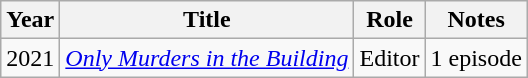<table class="wikitable">
<tr>
<th>Year</th>
<th>Title</th>
<th>Role</th>
<th>Notes</th>
</tr>
<tr>
<td>2021</td>
<td><em><a href='#'>Only Murders in the Building</a></em></td>
<td>Editor</td>
<td>1 episode</td>
</tr>
</table>
